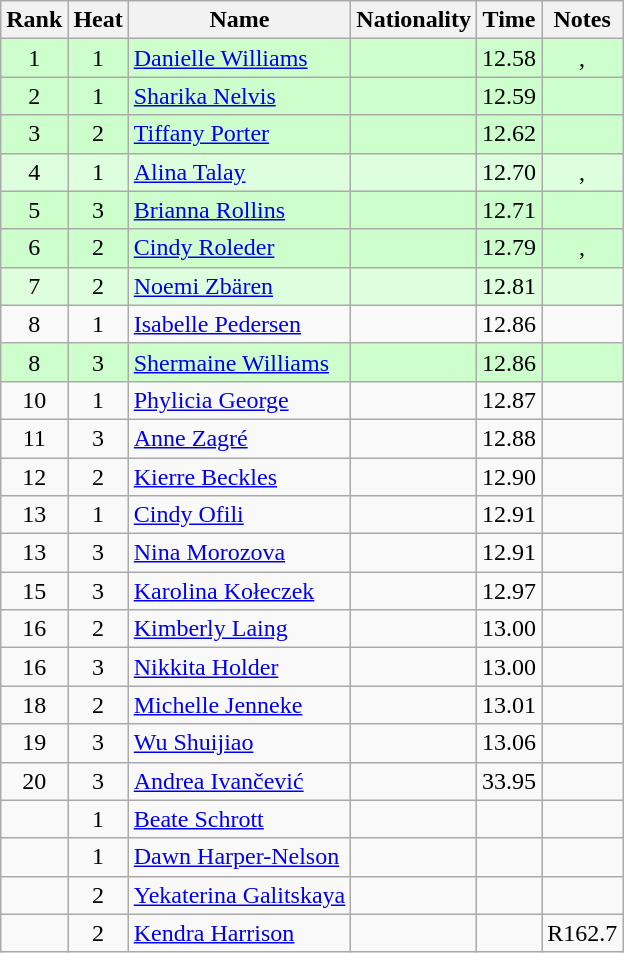<table class="wikitable sortable" style="text-align:center">
<tr>
<th>Rank</th>
<th>Heat</th>
<th>Name</th>
<th>Nationality</th>
<th>Time</th>
<th>Notes</th>
</tr>
<tr bgcolor=ccffcc>
<td>1</td>
<td>1</td>
<td align=left><a href='#'>Danielle Williams</a></td>
<td align=left></td>
<td>12.58</td>
<td>, </td>
</tr>
<tr bgcolor=ccffcc>
<td>2</td>
<td>1</td>
<td align=left><a href='#'>Sharika Nelvis</a></td>
<td align=left></td>
<td>12.59</td>
<td></td>
</tr>
<tr bgcolor=ccffcc>
<td>3</td>
<td>2</td>
<td align=left><a href='#'>Tiffany Porter</a></td>
<td align=left></td>
<td>12.62</td>
<td></td>
</tr>
<tr bgcolor=ddffdd>
<td>4</td>
<td>1</td>
<td align=left><a href='#'>Alina Talay</a></td>
<td align=left></td>
<td>12.70</td>
<td>, </td>
</tr>
<tr bgcolor=ccffcc>
<td>5</td>
<td>3</td>
<td align=left><a href='#'>Brianna Rollins</a></td>
<td align=left></td>
<td>12.71</td>
<td></td>
</tr>
<tr bgcolor=ccffcc>
<td>6</td>
<td>2</td>
<td align=left><a href='#'>Cindy Roleder</a></td>
<td align=left></td>
<td>12.79</td>
<td>, </td>
</tr>
<tr bgcolor=ddffdd>
<td>7</td>
<td>2</td>
<td align=left><a href='#'>Noemi Zbären</a></td>
<td align=left></td>
<td>12.81</td>
<td></td>
</tr>
<tr>
<td>8</td>
<td>1</td>
<td align=left><a href='#'>Isabelle Pedersen</a></td>
<td align=left></td>
<td>12.86</td>
<td></td>
</tr>
<tr bgcolor=ccffcc>
<td>8</td>
<td>3</td>
<td align=left><a href='#'>Shermaine Williams</a></td>
<td align=left></td>
<td>12.86</td>
<td></td>
</tr>
<tr>
<td>10</td>
<td>1</td>
<td align=left><a href='#'>Phylicia George</a></td>
<td align=left></td>
<td>12.87</td>
<td></td>
</tr>
<tr>
<td>11</td>
<td>3</td>
<td align=left><a href='#'>Anne Zagré</a></td>
<td align=left></td>
<td>12.88</td>
<td></td>
</tr>
<tr>
<td>12</td>
<td>2</td>
<td align=left><a href='#'>Kierre Beckles</a></td>
<td align=left></td>
<td>12.90</td>
<td></td>
</tr>
<tr>
<td>13</td>
<td>1</td>
<td align=left><a href='#'>Cindy Ofili</a></td>
<td align=left></td>
<td>12.91</td>
<td></td>
</tr>
<tr>
<td>13</td>
<td>3</td>
<td align=left><a href='#'>Nina Morozova</a></td>
<td align=left></td>
<td>12.91</td>
<td></td>
</tr>
<tr>
<td>15</td>
<td>3</td>
<td align=left><a href='#'>Karolina Kołeczek</a></td>
<td align=left></td>
<td>12.97</td>
<td></td>
</tr>
<tr>
<td>16</td>
<td>2</td>
<td align=left><a href='#'>Kimberly Laing</a></td>
<td align=left></td>
<td>13.00</td>
<td></td>
</tr>
<tr>
<td>16</td>
<td>3</td>
<td align=left><a href='#'>Nikkita Holder</a></td>
<td align=left></td>
<td>13.00</td>
<td></td>
</tr>
<tr>
<td>18</td>
<td>2</td>
<td align=left><a href='#'>Michelle Jenneke</a></td>
<td align=left></td>
<td>13.01</td>
<td></td>
</tr>
<tr>
<td>19</td>
<td>3</td>
<td align=left><a href='#'>Wu Shuijiao</a></td>
<td align=left></td>
<td>13.06</td>
<td></td>
</tr>
<tr>
<td>20</td>
<td>3</td>
<td align=left><a href='#'>Andrea Ivančević</a></td>
<td align=left></td>
<td>33.95</td>
<td></td>
</tr>
<tr>
<td></td>
<td>1</td>
<td align=left><a href='#'>Beate Schrott</a></td>
<td align=left></td>
<td></td>
<td></td>
</tr>
<tr>
<td></td>
<td>1</td>
<td align=left><a href='#'>Dawn Harper-Nelson</a></td>
<td align=left></td>
<td></td>
<td></td>
</tr>
<tr>
<td></td>
<td>2</td>
<td align=left><a href='#'>Yekaterina Galitskaya</a></td>
<td align=left></td>
<td></td>
<td></td>
</tr>
<tr>
<td></td>
<td>2</td>
<td align=left><a href='#'>Kendra Harrison</a></td>
<td align=left></td>
<td></td>
<td>R162.7</td>
</tr>
</table>
